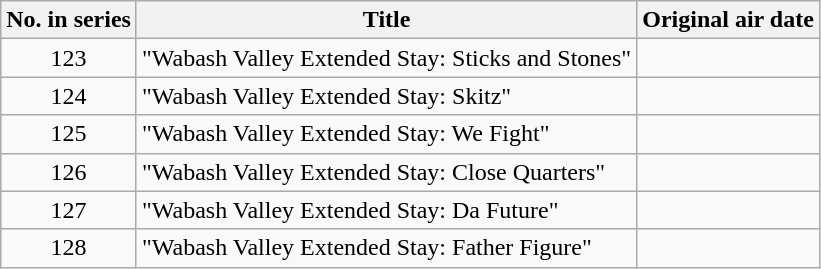<table class="wikitable plainrowheaders" style="text-align:center">
<tr>
<th scope="col">No. in series</th>
<th scope="col">Title</th>
<th scope="col">Original air date</th>
</tr>
<tr>
<td scope="row">123</td>
<td style="text-align:left">"Wabash Valley Extended Stay: Sticks and Stones"</td>
<td></td>
</tr>
<tr>
<td scope="row">124</td>
<td style="text-align:left">"Wabash Valley Extended Stay: Skitz"</td>
<td></td>
</tr>
<tr>
<td scope="row">125</td>
<td style="text-align:left">"Wabash Valley Extended Stay: We Fight"</td>
<td></td>
</tr>
<tr>
<td scope="row">126</td>
<td style="text-align:left">"Wabash Valley Extended Stay: Close Quarters"</td>
<td></td>
</tr>
<tr>
<td scope="row">127</td>
<td style="text-align:left">"Wabash Valley Extended Stay: Da Future"</td>
<td></td>
</tr>
<tr>
<td scope="row">128</td>
<td style="text-align:left">"Wabash Valley Extended Stay: Father Figure"</td>
<td></td>
</tr>
</table>
